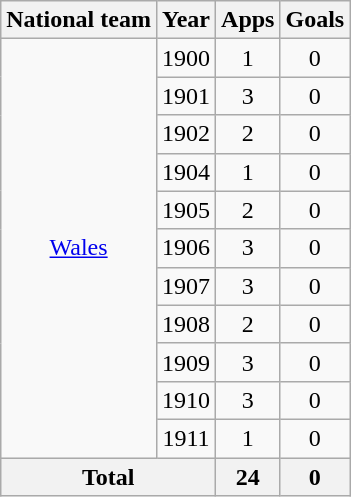<table class=wikitable style="text-align: center">
<tr>
<th>National team</th>
<th>Year</th>
<th>Apps</th>
<th>Goals</th>
</tr>
<tr>
<td rowspan=11><a href='#'>Wales</a></td>
<td>1900</td>
<td>1</td>
<td>0</td>
</tr>
<tr>
<td>1901</td>
<td>3</td>
<td>0</td>
</tr>
<tr>
<td>1902</td>
<td>2</td>
<td>0</td>
</tr>
<tr>
<td>1904</td>
<td>1</td>
<td>0</td>
</tr>
<tr>
<td>1905</td>
<td>2</td>
<td>0</td>
</tr>
<tr>
<td>1906</td>
<td>3</td>
<td>0</td>
</tr>
<tr>
<td>1907</td>
<td>3</td>
<td>0</td>
</tr>
<tr>
<td>1908</td>
<td>2</td>
<td>0</td>
</tr>
<tr>
<td>1909</td>
<td>3</td>
<td>0</td>
</tr>
<tr>
<td>1910</td>
<td>3</td>
<td>0</td>
</tr>
<tr>
<td>1911</td>
<td>1</td>
<td>0</td>
</tr>
<tr>
<th colspan=2>Total</th>
<th>24</th>
<th>0</th>
</tr>
</table>
